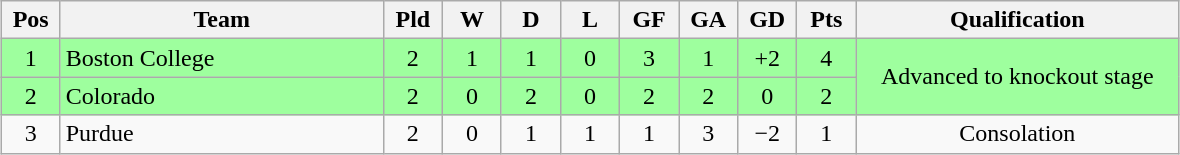<table class="wikitable" style="text-align:center; margin: 1em auto">
<tr>
<th style="width:2em">Pos</th>
<th style="width:13em">Team</th>
<th style="width:2em">Pld</th>
<th style="width:2em">W</th>
<th style="width:2em">D</th>
<th style="width:2em">L</th>
<th style="width:2em">GF</th>
<th style="width:2em">GA</th>
<th style="width:2em">GD</th>
<th style="width:2em">Pts</th>
<th style="width:13em">Qualification</th>
</tr>
<tr bgcolor="#9eff9e">
<td>1</td>
<td style="text-align:left">Boston College</td>
<td>2</td>
<td>1</td>
<td>1</td>
<td>0</td>
<td>3</td>
<td>1</td>
<td>+2</td>
<td>4</td>
<td rowspan="2">Advanced to knockout stage</td>
</tr>
<tr bgcolor="#9eff9e">
<td>2</td>
<td style="text-align:left">Colorado</td>
<td>2</td>
<td>0</td>
<td>2</td>
<td>0</td>
<td>2</td>
<td>2</td>
<td>0</td>
<td>2</td>
</tr>
<tr>
<td>3</td>
<td style="text-align:left">Purdue</td>
<td>2</td>
<td>0</td>
<td>1</td>
<td>1</td>
<td>1</td>
<td>3</td>
<td>−2</td>
<td>1</td>
<td>Consolation</td>
</tr>
</table>
